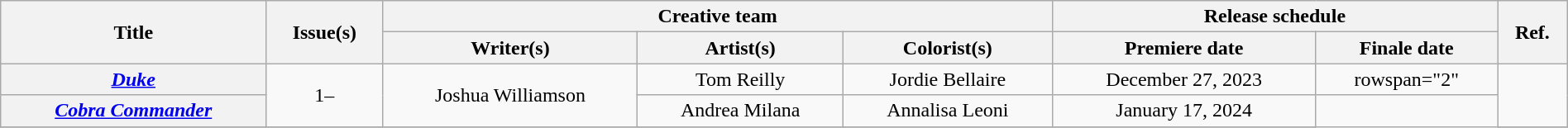<table class="wikitable" width="100%" style="text-align: center;">
<tr>
<th rowspan="2" scope="col">Title</th>
<th rowspan="2" scope="col">Issue(s)</th>
<th colspan="3" scope="col">Creative team</th>
<th colspan="2" scope="col">Release schedule</th>
<th rowspan="2" scope="col">Ref.</th>
</tr>
<tr>
<th scope="col">Writer(s)</th>
<th scope="col">Artist(s)</th>
<th scope="col">Colorist(s)</th>
<th scope="col">Premiere date</th>
<th scope="col">Finale date</th>
</tr>
<tr>
<th><a href='#'><em>Duke</em></a></th>
<td rowspan="2">1–</td>
<td rowspan="2">Joshua Williamson</td>
<td>Tom Reilly</td>
<td>Jordie Bellaire</td>
<td>December 27, 2023</td>
<td>rowspan="2" </td>
<td rowspan="2"></td>
</tr>
<tr>
<th><em><a href='#'>Cobra Commander</a></em></th>
<td>Andrea Milana</td>
<td>Annalisa Leoni</td>
<td>January 17, 2024</td>
</tr>
<tr>
</tr>
</table>
